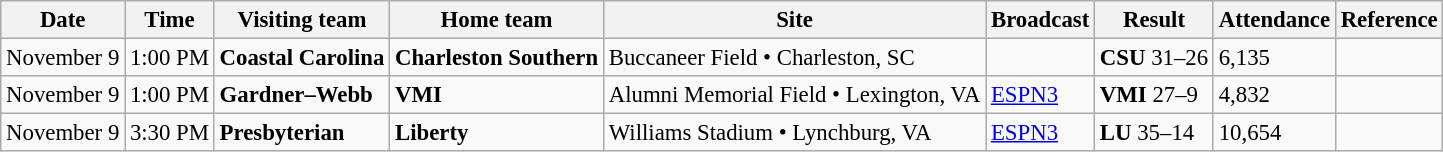<table class="wikitable" style="font-size:95%;">
<tr>
<th>Date</th>
<th>Time</th>
<th>Visiting team</th>
<th>Home team</th>
<th>Site</th>
<th>Broadcast</th>
<th>Result</th>
<th>Attendance</th>
<th class="unsortable">Reference</th>
</tr>
<tr bgcolor=>
<td>November 9</td>
<td>1:00 PM</td>
<td><strong>Coastal Carolina</strong></td>
<td><strong>Charleston Southern</strong></td>
<td>Buccaneer Field • Charleston, SC</td>
<td></td>
<td><strong>CSU</strong> 31–26</td>
<td>6,135</td>
<td></td>
</tr>
<tr bgcolor=>
<td>November 9</td>
<td>1:00 PM</td>
<td><strong>Gardner–Webb</strong></td>
<td><strong>VMI</strong></td>
<td>Alumni Memorial Field • Lexington, VA</td>
<td><a href='#'>ESPN3</a></td>
<td><strong>VMI</strong> 27–9</td>
<td>4,832</td>
<td></td>
</tr>
<tr bgcolor=>
<td>November 9</td>
<td>3:30 PM</td>
<td><strong>Presbyterian</strong></td>
<td><strong>Liberty</strong></td>
<td>Williams Stadium • Lynchburg, VA</td>
<td><a href='#'>ESPN3</a></td>
<td><strong>LU</strong> 35–14</td>
<td>10,654</td>
<td></td>
</tr>
</table>
